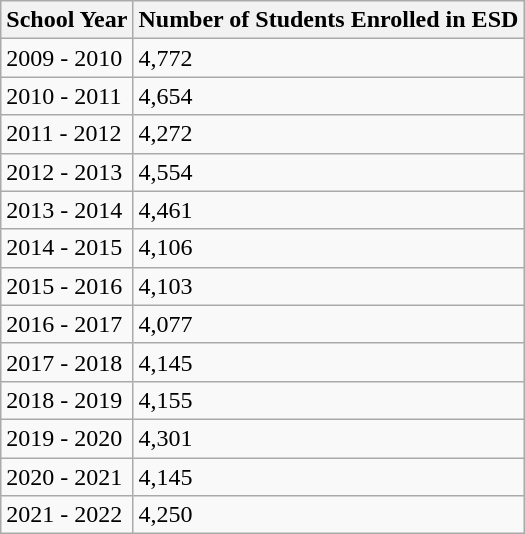<table class="wikitable sortable mw-collapsible">
<tr>
<th>School Year</th>
<th>Number of Students Enrolled in ESD</th>
</tr>
<tr>
<td>2009 - 2010</td>
<td>4,772</td>
</tr>
<tr>
<td>2010 - 2011</td>
<td>4,654</td>
</tr>
<tr>
<td>2011 - 2012</td>
<td>4,272</td>
</tr>
<tr>
<td>2012 - 2013</td>
<td>4,554</td>
</tr>
<tr>
<td>2013 - 2014</td>
<td>4,461</td>
</tr>
<tr>
<td>2014 - 2015</td>
<td>4,106</td>
</tr>
<tr>
<td>2015 - 2016</td>
<td>4,103</td>
</tr>
<tr>
<td>2016 - 2017</td>
<td>4,077</td>
</tr>
<tr>
<td>2017 - 2018</td>
<td>4,145</td>
</tr>
<tr>
<td>2018 - 2019</td>
<td>4,155</td>
</tr>
<tr>
<td>2019 - 2020</td>
<td>4,301</td>
</tr>
<tr>
<td>2020 - 2021</td>
<td>4,145</td>
</tr>
<tr>
<td>2021 - 2022</td>
<td>4,250</td>
</tr>
</table>
